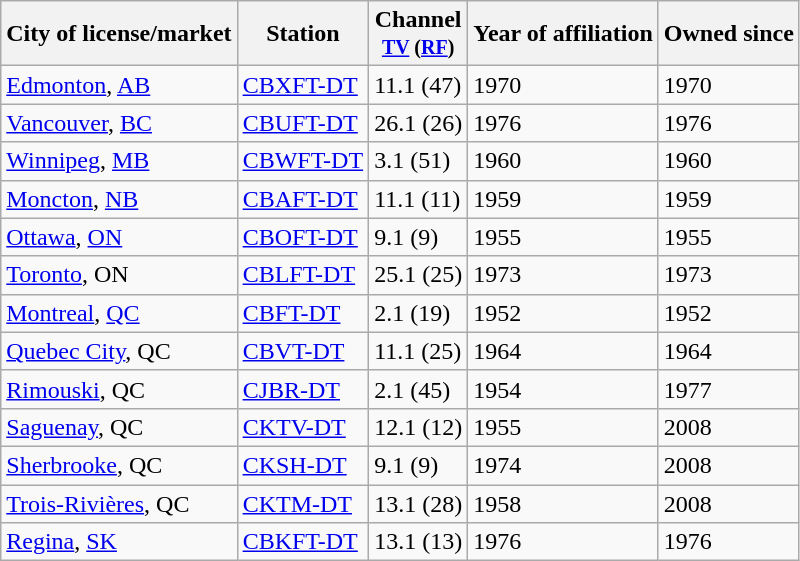<table class="wikitable sortable">
<tr>
<th>City of license/market</th>
<th>Station</th>
<th>Channel<br><strong><small><a href='#'>TV</a> (<a href='#'>RF</a>)</small></strong></th>
<th>Year of affiliation</th>
<th>Owned since</th>
</tr>
<tr>
<td><a href='#'>Edmonton</a>, <a href='#'>AB</a></td>
<td><a href='#'>CBXFT-DT</a></td>
<td>11.1 (47)</td>
<td>1970</td>
<td>1970</td>
</tr>
<tr>
<td><a href='#'>Vancouver</a>, <a href='#'>BC</a></td>
<td><a href='#'>CBUFT-DT</a></td>
<td>26.1 (26)</td>
<td>1976</td>
<td>1976</td>
</tr>
<tr>
<td><a href='#'>Winnipeg</a>, <a href='#'>MB</a></td>
<td><a href='#'>CBWFT-DT</a></td>
<td>3.1 (51)</td>
<td>1960</td>
<td>1960</td>
</tr>
<tr>
<td><a href='#'>Moncton</a>, <a href='#'>NB</a></td>
<td><a href='#'>CBAFT-DT</a></td>
<td>11.1 (11)</td>
<td>1959</td>
<td>1959</td>
</tr>
<tr>
<td><a href='#'>Ottawa</a>, <a href='#'>ON</a></td>
<td><a href='#'>CBOFT-DT</a></td>
<td>9.1 (9)</td>
<td>1955</td>
<td>1955</td>
</tr>
<tr>
<td><a href='#'>Toronto</a>, ON</td>
<td><a href='#'>CBLFT-DT</a></td>
<td>25.1 (25)</td>
<td>1973</td>
<td>1973</td>
</tr>
<tr>
<td><a href='#'>Montreal</a>, <a href='#'>QC</a></td>
<td><a href='#'>CBFT-DT</a></td>
<td>2.1 (19)</td>
<td>1952</td>
<td>1952</td>
</tr>
<tr>
<td><a href='#'>Quebec City</a>, QC</td>
<td><a href='#'>CBVT-DT</a></td>
<td>11.1 (25)</td>
<td>1964</td>
<td>1964</td>
</tr>
<tr>
<td><a href='#'>Rimouski</a>, QC</td>
<td><a href='#'>CJBR-DT</a></td>
<td>2.1 (45)</td>
<td>1954</td>
<td>1977</td>
</tr>
<tr>
<td><a href='#'>Saguenay</a>, QC</td>
<td><a href='#'>CKTV-DT</a></td>
<td>12.1 (12)</td>
<td>1955</td>
<td>2008</td>
</tr>
<tr>
<td><a href='#'>Sherbrooke</a>, QC</td>
<td><a href='#'>CKSH-DT</a></td>
<td>9.1 (9)</td>
<td>1974</td>
<td>2008</td>
</tr>
<tr>
<td><a href='#'>Trois-Rivières</a>, QC</td>
<td><a href='#'>CKTM-DT</a></td>
<td>13.1 (28)</td>
<td>1958</td>
<td>2008</td>
</tr>
<tr>
<td><a href='#'>Regina</a>, <a href='#'>SK</a></td>
<td><a href='#'>CBKFT-DT</a></td>
<td>13.1 (13)</td>
<td>1976</td>
<td>1976</td>
</tr>
</table>
